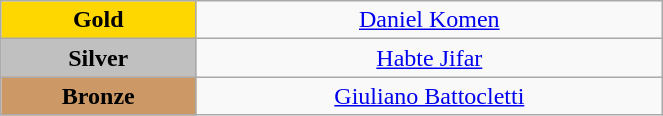<table class="wikitable" style="text-align:center; " width="35%">
<tr>
<td bgcolor="gold"><strong>Gold</strong></td>
<td><a href='#'>Daniel Komen</a><br>  <small><em></em></small></td>
</tr>
<tr>
<td bgcolor="silver"><strong>Silver</strong></td>
<td><a href='#'>Habte Jifar</a><br>  <small><em></em></small></td>
</tr>
<tr>
<td bgcolor="CC9966"><strong>Bronze</strong></td>
<td><a href='#'>Giuliano Battocletti</a><br>  <small><em></em></small></td>
</tr>
</table>
